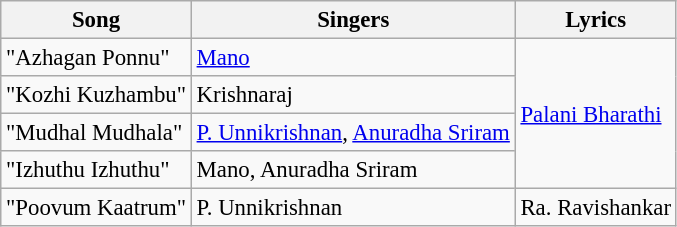<table class="wikitable" style="font-size:95%;">
<tr>
<th>Song</th>
<th>Singers</th>
<th>Lyrics</th>
</tr>
<tr>
<td>"Azhagan Ponnu"</td>
<td><a href='#'>Mano</a></td>
<td rowspan=4><a href='#'>Palani Bharathi</a></td>
</tr>
<tr>
<td>"Kozhi Kuzhambu"</td>
<td>Krishnaraj</td>
</tr>
<tr>
<td>"Mudhal Mudhala"</td>
<td><a href='#'>P. Unnikrishnan</a>, <a href='#'>Anuradha Sriram</a></td>
</tr>
<tr>
<td>"Izhuthu Izhuthu"</td>
<td>Mano, Anuradha Sriram</td>
</tr>
<tr>
<td>"Poovum Kaatrum"</td>
<td>P. Unnikrishnan</td>
<td>Ra. Ravishankar</td>
</tr>
</table>
